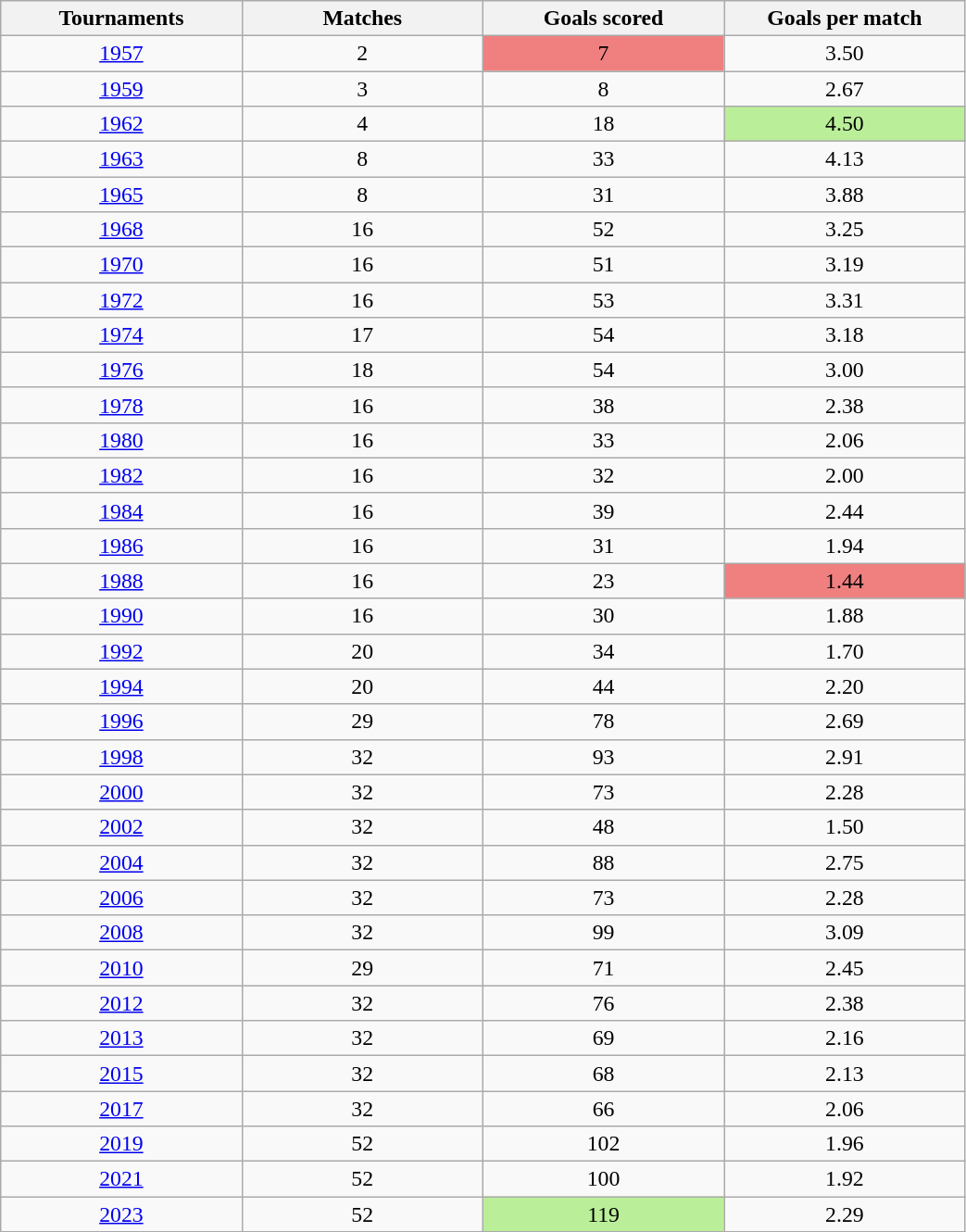<table class="wikitable" style="text-align:center; font-size:99%;" width="55%">
<tr>
<th width="20%">Tournaments</th>
<th width="20%">Matches</th>
<th width="20%">Goals scored</th>
<th width="20%">Goals per match</th>
</tr>
<tr>
<td><a href='#'>1957</a></td>
<td>2</td>
<td style="background-color:#F08080">7</td>
<td>3.50</td>
</tr>
<tr>
<td><a href='#'>1959</a></td>
<td>3</td>
<td>8</td>
<td>2.67</td>
</tr>
<tr>
<td><a href='#'>1962</a></td>
<td>4</td>
<td>18</td>
<td style="background-color:#be9">4.50</td>
</tr>
<tr>
<td><a href='#'>1963</a></td>
<td>8</td>
<td>33</td>
<td>4.13</td>
</tr>
<tr>
<td><a href='#'>1965</a></td>
<td>8</td>
<td>31</td>
<td>3.88</td>
</tr>
<tr>
<td><a href='#'>1968</a></td>
<td>16</td>
<td>52</td>
<td>3.25</td>
</tr>
<tr>
<td><a href='#'>1970</a></td>
<td>16</td>
<td>51</td>
<td>3.19</td>
</tr>
<tr>
<td><a href='#'>1972</a></td>
<td>16</td>
<td>53</td>
<td>3.31</td>
</tr>
<tr>
<td><a href='#'>1974</a></td>
<td>17</td>
<td>54</td>
<td>3.18</td>
</tr>
<tr>
<td><a href='#'>1976</a></td>
<td>18</td>
<td>54</td>
<td>3.00</td>
</tr>
<tr>
<td><a href='#'>1978</a></td>
<td>16</td>
<td>38</td>
<td>2.38</td>
</tr>
<tr>
<td><a href='#'>1980</a></td>
<td>16</td>
<td>33</td>
<td>2.06</td>
</tr>
<tr>
<td><a href='#'>1982</a></td>
<td>16</td>
<td>32</td>
<td>2.00</td>
</tr>
<tr>
<td><a href='#'>1984</a></td>
<td>16</td>
<td>39</td>
<td>2.44</td>
</tr>
<tr>
<td><a href='#'>1986</a></td>
<td>16</td>
<td>31</td>
<td>1.94</td>
</tr>
<tr>
<td><a href='#'>1988</a></td>
<td>16</td>
<td>23</td>
<td style="background-color:#F08080">1.44</td>
</tr>
<tr>
<td><a href='#'>1990</a></td>
<td>16</td>
<td>30</td>
<td>1.88</td>
</tr>
<tr>
<td><a href='#'>1992</a></td>
<td>20</td>
<td>34</td>
<td>1.70</td>
</tr>
<tr>
<td><a href='#'>1994</a></td>
<td>20</td>
<td>44</td>
<td>2.20</td>
</tr>
<tr>
<td><a href='#'>1996</a></td>
<td>29</td>
<td>78</td>
<td>2.69</td>
</tr>
<tr>
<td><a href='#'>1998</a></td>
<td>32</td>
<td>93</td>
<td>2.91</td>
</tr>
<tr>
<td><a href='#'>2000</a></td>
<td>32</td>
<td>73</td>
<td>2.28</td>
</tr>
<tr>
<td><a href='#'>2002</a></td>
<td>32</td>
<td>48</td>
<td>1.50</td>
</tr>
<tr>
<td><a href='#'>2004</a></td>
<td>32</td>
<td>88</td>
<td>2.75</td>
</tr>
<tr>
<td><a href='#'>2006</a></td>
<td>32</td>
<td>73</td>
<td>2.28</td>
</tr>
<tr>
<td><a href='#'>2008</a></td>
<td>32</td>
<td>99</td>
<td>3.09</td>
</tr>
<tr>
<td><a href='#'>2010</a></td>
<td>29</td>
<td>71</td>
<td>2.45</td>
</tr>
<tr>
<td><a href='#'>2012</a></td>
<td>32</td>
<td>76</td>
<td>2.38</td>
</tr>
<tr>
<td><a href='#'>2013</a></td>
<td>32</td>
<td>69</td>
<td>2.16</td>
</tr>
<tr>
<td><a href='#'>2015</a></td>
<td>32</td>
<td>68</td>
<td>2.13</td>
</tr>
<tr>
<td><a href='#'>2017</a></td>
<td>32</td>
<td>66</td>
<td>2.06</td>
</tr>
<tr>
<td><a href='#'>2019</a></td>
<td>52</td>
<td>102</td>
<td>1.96</td>
</tr>
<tr>
<td><a href='#'>2021</a></td>
<td>52</td>
<td>100</td>
<td>1.92</td>
</tr>
<tr>
<td><a href='#'>2023</a></td>
<td>52</td>
<td style="background-color:#be9">119</td>
<td>2.29</td>
</tr>
</table>
